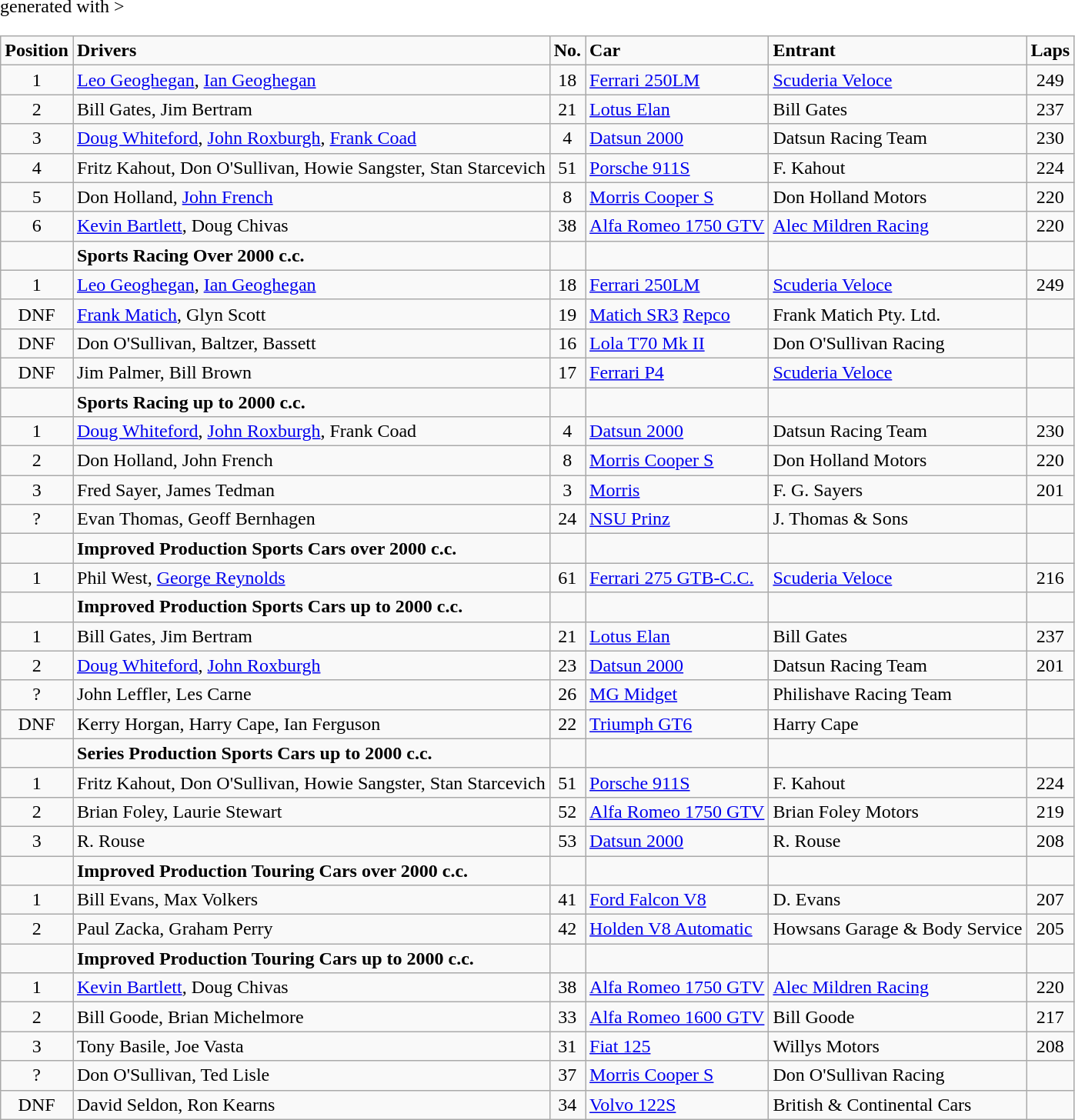<table class="wikitable" <hiddentext>generated with >
<tr style="font-weight:bold">
<td align="center">Position    </td>
<td>Drivers     </td>
<td align="center">No. </td>
<td>Car     </td>
<td>Entrant </td>
<td align="center">Laps </td>
</tr>
<tr>
<td align="center">1</td>
<td><a href='#'>Leo Geoghegan</a>, <a href='#'>Ian Geoghegan</a></td>
<td align="center">18</td>
<td><a href='#'>Ferrari 250LM</a></td>
<td><a href='#'>Scuderia Veloce</a></td>
<td align="center">249</td>
</tr>
<tr>
<td align="center">2</td>
<td>Bill Gates, Jim Bertram</td>
<td align="center">21</td>
<td><a href='#'>Lotus Elan</a></td>
<td>Bill Gates</td>
<td align="center">237</td>
</tr>
<tr>
<td align="center">3</td>
<td><a href='#'>Doug Whiteford</a>, <a href='#'>John Roxburgh</a>, <a href='#'>Frank Coad</a></td>
<td align="center">4</td>
<td><a href='#'>Datsun 2000</a></td>
<td>Datsun Racing Team</td>
<td align="center">230</td>
</tr>
<tr>
<td align="center">4</td>
<td>Fritz Kahout, Don O'Sullivan, Howie Sangster, Stan Starcevich</td>
<td align="center">51</td>
<td><a href='#'>Porsche 911S</a></td>
<td>F. Kahout</td>
<td align="center">224</td>
</tr>
<tr>
<td align="center">5</td>
<td>Don Holland, <a href='#'>John French</a></td>
<td align="center">8 </td>
<td><a href='#'>Morris Cooper S</a></td>
<td>Don Holland Motors</td>
<td align="center">220</td>
</tr>
<tr>
<td align="center">6</td>
<td><a href='#'>Kevin Bartlett</a>, Doug Chivas</td>
<td align="center">38</td>
<td><a href='#'>Alfa Romeo 1750 GTV</a></td>
<td><a href='#'>Alec Mildren Racing</a></td>
<td align="center">220</td>
</tr>
<tr>
<td height="14"> </td>
<td style="font-weight:bold">Sports Racing Over 2000 c.c.</td>
<td> </td>
<td> </td>
<td> </td>
<td> </td>
</tr>
<tr>
<td align="center">1</td>
<td><a href='#'>Leo Geoghegan</a>, <a href='#'>Ian Geoghegan</a></td>
<td align="center">18</td>
<td><a href='#'>Ferrari 250LM</a></td>
<td><a href='#'>Scuderia Veloce</a></td>
<td align="center">249</td>
</tr>
<tr>
<td align="center">DNF</td>
<td><a href='#'>Frank Matich</a>, Glyn Scott</td>
<td align="center">19</td>
<td><a href='#'>Matich SR3</a> <a href='#'>Repco</a></td>
<td>Frank Matich Pty. Ltd.</td>
<td> </td>
</tr>
<tr>
<td align="center">DNF</td>
<td>Don O'Sullivan, Baltzer, Bassett</td>
<td align="center">16</td>
<td><a href='#'>Lola T70 Mk II</a></td>
<td>Don O'Sullivan Racing</td>
<td> </td>
</tr>
<tr>
<td align="center">DNF</td>
<td>Jim Palmer, Bill Brown</td>
<td align="center">17</td>
<td><a href='#'>Ferrari P4</a></td>
<td><a href='#'>Scuderia Veloce</a></td>
<td> </td>
</tr>
<tr>
<td height="14"> </td>
<td style="font-weight:bold">Sports Racing up to 2000 c.c.</td>
<td> </td>
<td> </td>
<td> </td>
<td> </td>
</tr>
<tr>
<td align="center">1</td>
<td><a href='#'>Doug Whiteford</a>, <a href='#'>John Roxburgh</a>, Frank Coad</td>
<td align="center">4</td>
<td><a href='#'>Datsun 2000</a></td>
<td>Datsun Racing Team</td>
<td align="center">230</td>
</tr>
<tr>
<td align="center">2</td>
<td>Don Holland, John French</td>
<td align="center">8 </td>
<td><a href='#'>Morris Cooper S</a></td>
<td>Don Holland Motors</td>
<td align="center">220</td>
</tr>
<tr>
<td align="center">3</td>
<td>Fred Sayer, James Tedman</td>
<td align="center">3</td>
<td><a href='#'>Morris</a></td>
<td>F. G. Sayers</td>
<td align="center">201</td>
</tr>
<tr>
<td align="center">?</td>
<td>Evan Thomas, Geoff Bernhagen</td>
<td align="center">24</td>
<td><a href='#'>NSU Prinz</a></td>
<td>J. Thomas & Sons</td>
<td> </td>
</tr>
<tr>
<td height="14"> </td>
<td style="font-weight:bold">Improved Production Sports Cars over 2000 c.c.</td>
<td> </td>
<td> </td>
<td> </td>
<td> </td>
</tr>
<tr>
<td align="center">1</td>
<td>Phil West, <a href='#'>George Reynolds</a></td>
<td align="center">61</td>
<td><a href='#'>Ferrari 275 GTB-C.C.</a></td>
<td><a href='#'>Scuderia Veloce</a></td>
<td align="center">216</td>
</tr>
<tr>
<td height="14"> </td>
<td style="font-weight:bold">Improved Production Sports Cars up to 2000 c.c.</td>
<td> </td>
<td> </td>
<td> </td>
<td> </td>
</tr>
<tr>
<td align="center">1</td>
<td>Bill Gates, Jim Bertram</td>
<td align="center">21</td>
<td><a href='#'>Lotus Elan</a></td>
<td>Bill Gates</td>
<td align="center">237</td>
</tr>
<tr>
<td align="center">2</td>
<td><a href='#'>Doug Whiteford</a>, <a href='#'>John Roxburgh</a></td>
<td align="center">23</td>
<td><a href='#'>Datsun 2000</a></td>
<td>Datsun Racing Team</td>
<td align="center">201</td>
</tr>
<tr>
<td align="center">?</td>
<td>John Leffler, Les Carne</td>
<td align="center">26</td>
<td><a href='#'>MG Midget</a></td>
<td>Philishave Racing Team</td>
<td> </td>
</tr>
<tr>
<td align="center">DNF</td>
<td>Kerry Horgan, Harry Cape, Ian Ferguson</td>
<td align="center">22</td>
<td><a href='#'>Triumph GT6</a></td>
<td>Harry Cape</td>
<td> </td>
</tr>
<tr>
<td height="14"> </td>
<td style="font-weight:bold">Series Production Sports Cars up to 2000 c.c.</td>
<td> </td>
<td> </td>
<td> </td>
<td> </td>
</tr>
<tr>
<td align="center">1</td>
<td>Fritz Kahout, Don O'Sullivan, Howie Sangster, Stan Starcevich</td>
<td align="center">51</td>
<td><a href='#'>Porsche 911S</a></td>
<td>F. Kahout</td>
<td align="center">224</td>
</tr>
<tr>
<td align="center">2</td>
<td>Brian Foley, Laurie Stewart</td>
<td align="center">52</td>
<td><a href='#'>Alfa Romeo 1750 GTV</a></td>
<td>Brian Foley Motors</td>
<td align="center">219</td>
</tr>
<tr>
<td align="center">3</td>
<td>R. Rouse</td>
<td align="center">53</td>
<td><a href='#'>Datsun 2000</a></td>
<td>R. Rouse</td>
<td align="center">208</td>
</tr>
<tr>
<td height="14"> </td>
<td style="font-weight:bold">Improved Production Touring Cars over 2000 c.c.</td>
<td> </td>
<td> </td>
<td> </td>
<td> </td>
</tr>
<tr>
<td align="center">1</td>
<td>Bill Evans, Max Volkers</td>
<td align="center">41</td>
<td><a href='#'>Ford Falcon V8</a></td>
<td>D. Evans</td>
<td align="center">207</td>
</tr>
<tr>
<td align="center">2</td>
<td>Paul Zacka, Graham Perry</td>
<td align="center">42</td>
<td><a href='#'>Holden V8 Automatic</a></td>
<td>Howsans Garage & Body Service</td>
<td align="center">205</td>
</tr>
<tr>
<td height="14"> </td>
<td style="font-weight:bold">Improved Production Touring Cars up to 2000 c.c.</td>
<td> </td>
<td> </td>
<td> </td>
<td> </td>
</tr>
<tr>
<td align="center">1</td>
<td><a href='#'>Kevin Bartlett</a>, Doug Chivas</td>
<td align="center">38</td>
<td><a href='#'>Alfa Romeo 1750 GTV</a></td>
<td><a href='#'>Alec Mildren Racing</a></td>
<td align="center">220</td>
</tr>
<tr>
<td align="center">2</td>
<td>Bill Goode, Brian Michelmore</td>
<td align="center">33</td>
<td><a href='#'>Alfa Romeo 1600 GTV</a></td>
<td>Bill Goode</td>
<td align="center">217</td>
</tr>
<tr>
<td align="center">3</td>
<td>Tony Basile, Joe Vasta</td>
<td align="center">31</td>
<td><a href='#'>Fiat 125</a></td>
<td>Willys Motors</td>
<td align="center">208</td>
</tr>
<tr>
<td align="center">?</td>
<td>Don O'Sullivan, Ted Lisle</td>
<td align="center">37</td>
<td><a href='#'>Morris Cooper S</a></td>
<td>Don O'Sullivan Racing</td>
<td> </td>
</tr>
<tr>
<td align="center">DNF</td>
<td>David Seldon, Ron Kearns</td>
<td align="center">34</td>
<td><a href='#'>Volvo 122S</a></td>
<td>British & Continental Cars</td>
<td> </td>
</tr>
</table>
